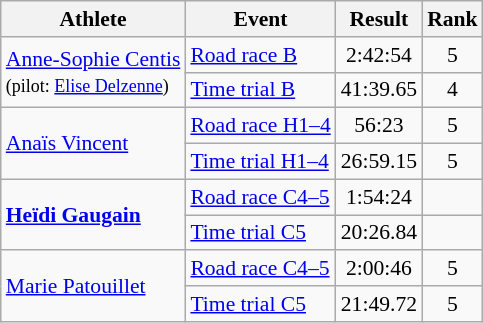<table class=wikitable style="font-size:90%">
<tr>
<th>Athlete</th>
<th>Event</th>
<th>Result</th>
<th>Rank</th>
</tr>
<tr align=center>
<td align=left rowspan=2><a href='#'>Anne-Sophie Centis</a><br><small>(pilot: <a href='#'>Elise Delzenne</a>)</small></td>
<td align=left><a href='#'>Road race B</a></td>
<td>2:42:54</td>
<td>5</td>
</tr>
<tr align=center>
<td align=left><a href='#'>Time trial B</a></td>
<td>41:39.65</td>
<td>4</td>
</tr>
<tr align=center>
<td align=left rowspan=2><a href='#'>Anaïs Vincent</a></td>
<td align=left><a href='#'>Road race H1–4</a></td>
<td>56:23</td>
<td>5</td>
</tr>
<tr align=center>
<td align=left><a href='#'>Time trial H1–4</a></td>
<td>26:59.15</td>
<td>5</td>
</tr>
<tr align=center>
<td align=left rowspan=2><strong><a href='#'>Heïdi Gaugain</a></strong></td>
<td align=left><a href='#'>Road race C4–5</a></td>
<td>1:54:24</td>
<td></td>
</tr>
<tr align=center>
<td align=left><a href='#'>Time trial C5</a></td>
<td>20:26.84</td>
<td></td>
</tr>
<tr align=center>
<td align=left rowspan=2><a href='#'>Marie Patouillet</a></td>
<td align=left><a href='#'>Road race C4–5</a></td>
<td>2:00:46</td>
<td>5</td>
</tr>
<tr align=center>
<td align=left><a href='#'>Time trial C5</a></td>
<td>21:49.72</td>
<td>5</td>
</tr>
</table>
